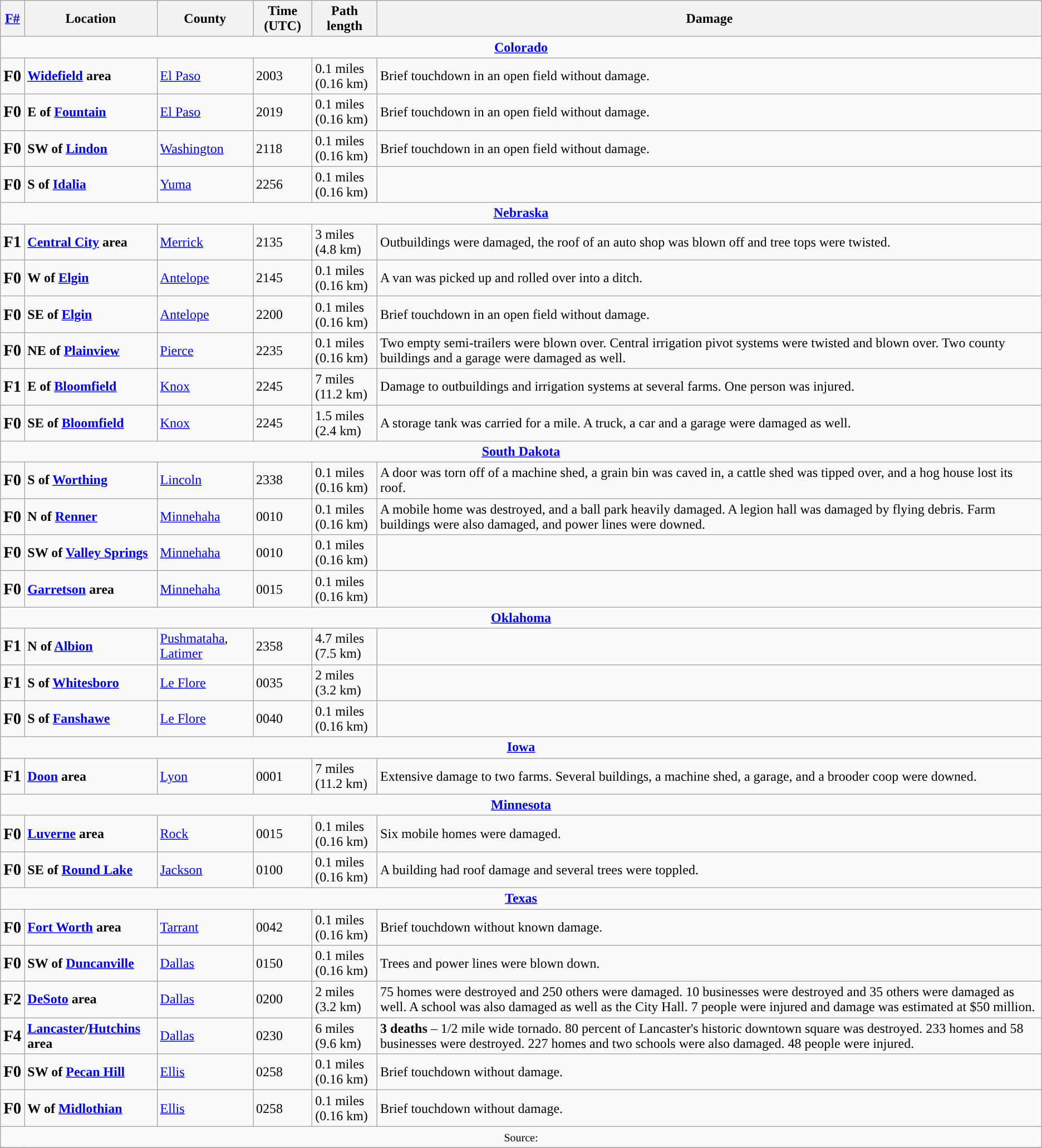<table class="wikitable">
<tr>
<th><strong><a href='#'>F#</a></strong></th>
<th><strong>Location</strong></th>
<th><strong>County</strong></th>
<th><strong>Time (UTC)</strong></th>
<th><strong>Path length</strong></th>
<th><strong>Damage</strong></th>
</tr>
<tr>
<td colspan="7" align=center><strong><a href='#'>Colorado</a></strong></td>
</tr>
<tr>
<td><big><strong>F0</strong></big></td>
<td><strong><a href='#'>Widefield</a> area</strong></td>
<td><a href='#'>El Paso</a></td>
<td>2003</td>
<td>0.1 miles <br>(0.16 km)</td>
<td>Brief touchdown in an open field without damage.</td>
</tr>
<tr>
<td><big><strong>F0</strong></big></td>
<td><strong>E of <a href='#'>Fountain</a></strong></td>
<td><a href='#'>El Paso</a></td>
<td>2019</td>
<td>0.1 miles <br>(0.16 km)</td>
<td>Brief touchdown in an open field without damage.</td>
</tr>
<tr>
<td><big><strong>F0</strong></big></td>
<td><strong>SW of <a href='#'>Lindon</a></strong></td>
<td><a href='#'>Washington</a></td>
<td>2118</td>
<td>0.1 miles <br>(0.16 km)</td>
<td>Brief touchdown in an open field without damage.</td>
</tr>
<tr>
<td><big><strong>F0</strong></big></td>
<td><strong>S of <a href='#'>Idalia</a></strong></td>
<td><a href='#'>Yuma</a></td>
<td>2256</td>
<td>0.1 miles <br>(0.16 km)</td>
<td></td>
</tr>
<tr>
<td colspan="7" align=center><strong><a href='#'>Nebraska</a></strong></td>
</tr>
<tr>
<td><big><strong>F1</strong></big></td>
<td><strong><a href='#'>Central City</a> area</strong></td>
<td><a href='#'>Merrick</a></td>
<td>2135</td>
<td>3 miles <br>(4.8 km)</td>
<td>Outbuildings were damaged, the roof of an auto shop was blown off and tree tops were twisted.</td>
</tr>
<tr>
<td><big><strong>F0</strong></big></td>
<td><strong>W of <a href='#'>Elgin</a></strong></td>
<td><a href='#'>Antelope</a></td>
<td>2145</td>
<td>0.1 miles <br>(0.16 km)</td>
<td>A van was picked up and rolled over into a ditch.</td>
</tr>
<tr>
<td><big><strong>F0</strong></big></td>
<td><strong>SE of <a href='#'>Elgin</a></strong></td>
<td><a href='#'>Antelope</a></td>
<td>2200</td>
<td>0.1 miles <br>(0.16 km)</td>
<td>Brief touchdown in an open field without damage.</td>
</tr>
<tr>
<td><big><strong>F0</strong></big></td>
<td><strong>NE of <a href='#'>Plainview</a></strong></td>
<td><a href='#'>Pierce</a></td>
<td>2235</td>
<td>0.1 miles <br>(0.16 km)</td>
<td>Two empty semi-trailers were blown over. Central irrigation pivot systems were twisted and blown over. Two county buildings and a garage were damaged as well.</td>
</tr>
<tr>
<td><big><strong>F1</strong></big></td>
<td><strong>E of <a href='#'>Bloomfield</a></strong></td>
<td><a href='#'>Knox</a></td>
<td>2245</td>
<td>7 miles <br>(11.2 km)</td>
<td>Damage to outbuildings and irrigation systems at several farms. One person was injured.</td>
</tr>
<tr>
<td><big><strong>F0</strong></big></td>
<td><strong>SE of <a href='#'>Bloomfield</a></strong></td>
<td><a href='#'>Knox</a></td>
<td>2245</td>
<td>1.5 miles <br>(2.4 km)</td>
<td>A storage tank was carried for a mile. A truck, a car and a garage were damaged as well.</td>
</tr>
<tr>
<td colspan="7" align=center><strong><a href='#'>South Dakota</a></strong></td>
</tr>
<tr>
<td><big><strong>F0</strong></big></td>
<td><strong>S of <a href='#'>Worthing</a></strong></td>
<td><a href='#'>Lincoln</a></td>
<td>2338</td>
<td>0.1 miles <br>(0.16 km)</td>
<td>A door was torn off of a machine shed, a grain bin was caved in, a cattle shed was tipped over, and a hog house lost its roof.</td>
</tr>
<tr>
<td><big><strong>F0</strong></big></td>
<td><strong>N of <a href='#'>Renner</a></strong></td>
<td><a href='#'>Minnehaha</a></td>
<td>0010</td>
<td>0.1 miles <br>(0.16 km)</td>
<td>A mobile home was destroyed, and a ball park heavily damaged. A legion hall was damaged by flying debris. Farm buildings were also damaged, and power lines were downed.</td>
</tr>
<tr>
<td><big><strong>F0</strong></big></td>
<td><strong>SW of <a href='#'>Valley Springs</a></strong></td>
<td><a href='#'>Minnehaha</a></td>
<td>0010</td>
<td>0.1 miles <br>(0.16 km)</td>
<td></td>
</tr>
<tr>
<td><big><strong>F0</strong></big></td>
<td><strong><a href='#'>Garretson</a> area</strong></td>
<td><a href='#'>Minnehaha</a></td>
<td>0015</td>
<td>0.1 miles <br>(0.16 km)</td>
<td></td>
</tr>
<tr>
<td colspan="7" align=center><strong><a href='#'>Oklahoma</a></strong></td>
</tr>
<tr>
<td><big><strong>F1</strong></big></td>
<td><strong>N of <a href='#'>Albion</a></strong></td>
<td><a href='#'>Pushmataha</a>, <a href='#'>Latimer</a></td>
<td>2358</td>
<td>4.7 miles <br>(7.5 km)</td>
<td></td>
</tr>
<tr>
<td><big><strong>F1</strong></big></td>
<td><strong>S of <a href='#'>Whitesboro</a></strong></td>
<td><a href='#'>Le Flore</a></td>
<td>0035</td>
<td>2 miles <br>(3.2 km)</td>
<td></td>
</tr>
<tr>
<td><big><strong>F0</strong></big></td>
<td><strong>S of <a href='#'>Fanshawe</a></strong></td>
<td><a href='#'>Le Flore</a></td>
<td>0040</td>
<td>0.1 miles <br>(0.16 km)</td>
<td></td>
</tr>
<tr>
<td colspan="7" align=center><strong><a href='#'>Iowa</a></strong></td>
</tr>
<tr>
<td><big><strong>F1</strong></big></td>
<td><strong><a href='#'>Doon</a> area</strong></td>
<td><a href='#'>Lyon</a></td>
<td>0001</td>
<td>7 miles <br>(11.2 km)</td>
<td>Extensive damage to two farms. Several buildings, a machine shed, a garage, and a brooder coop were downed.</td>
</tr>
<tr>
<td colspan="7" align=center><strong><a href='#'>Minnesota</a></strong></td>
</tr>
<tr>
<td><big><strong>F0</strong></big></td>
<td><strong><a href='#'>Luverne</a> area</strong></td>
<td><a href='#'>Rock</a></td>
<td>0015</td>
<td>0.1 miles <br>(0.16 km)</td>
<td>Six mobile homes were damaged.</td>
</tr>
<tr>
<td><big><strong>F0</strong></big></td>
<td><strong>SE of <a href='#'>Round Lake</a></strong></td>
<td><a href='#'>Jackson</a></td>
<td>0100</td>
<td>0.1 miles <br>(0.16 km)</td>
<td>A building had roof damage and several trees were toppled.</td>
</tr>
<tr>
<td colspan="7" align=center><strong><a href='#'>Texas</a></strong></td>
</tr>
<tr>
<td><big><strong>F0</strong></big></td>
<td><strong><a href='#'>Fort Worth</a> area</strong></td>
<td><a href='#'>Tarrant</a></td>
<td>0042</td>
<td>0.1 miles <br>(0.16 km)</td>
<td>Brief touchdown without known damage.</td>
</tr>
<tr>
<td><big><strong>F0</strong></big></td>
<td><strong>SW of <a href='#'>Duncanville</a></strong></td>
<td><a href='#'>Dallas</a></td>
<td>0150</td>
<td>0.1 miles <br>(0.16 km)</td>
<td>Trees and power lines were blown down.</td>
</tr>
<tr>
<td><big><strong>F2</strong></big></td>
<td><strong><a href='#'>DeSoto</a> area</strong></td>
<td><a href='#'>Dallas</a></td>
<td>0200</td>
<td>2 miles <br>(3.2 km)</td>
<td>75 homes were destroyed and 250 others were damaged. 10 businesses were destroyed and 35 others were damaged as well. A school was also damaged as well as the City Hall. 7 people were injured and damage was estimated at $50 million.</td>
</tr>
<tr>
<td><big><strong>F4</strong></big></td>
<td><strong><a href='#'>Lancaster</a>/<a href='#'>Hutchins</a> area</strong></td>
<td><a href='#'>Dallas</a></td>
<td>0230</td>
<td>6 miles <br>(9.6 km)</td>
<td><strong>3 deaths</strong> – 1/2 mile wide tornado. 80 percent of Lancaster's historic downtown square was destroyed. 233 homes and 58 businesses were destroyed. 227 homes and two schools were also damaged. 48 people were injured.</td>
</tr>
<tr>
<td><big><strong>F0</strong></big></td>
<td><strong>SW of <a href='#'>Pecan Hill</a></strong></td>
<td><a href='#'>Ellis</a></td>
<td>0258</td>
<td>0.1 miles <br>(0.16 km)</td>
<td>Brief touchdown without damage.</td>
</tr>
<tr>
<td><big><strong>F0</strong></big></td>
<td><strong>W of <a href='#'>Midlothian</a></strong></td>
<td><a href='#'>Ellis</a></td>
<td>0258</td>
<td>0.1 miles <br>(0.16 km)</td>
<td>Brief touchdown without damage.</td>
</tr>
<tr>
<td colspan="7" align=center><small>Source: </small></td>
</tr>
<tr>
</tr>
</table>
